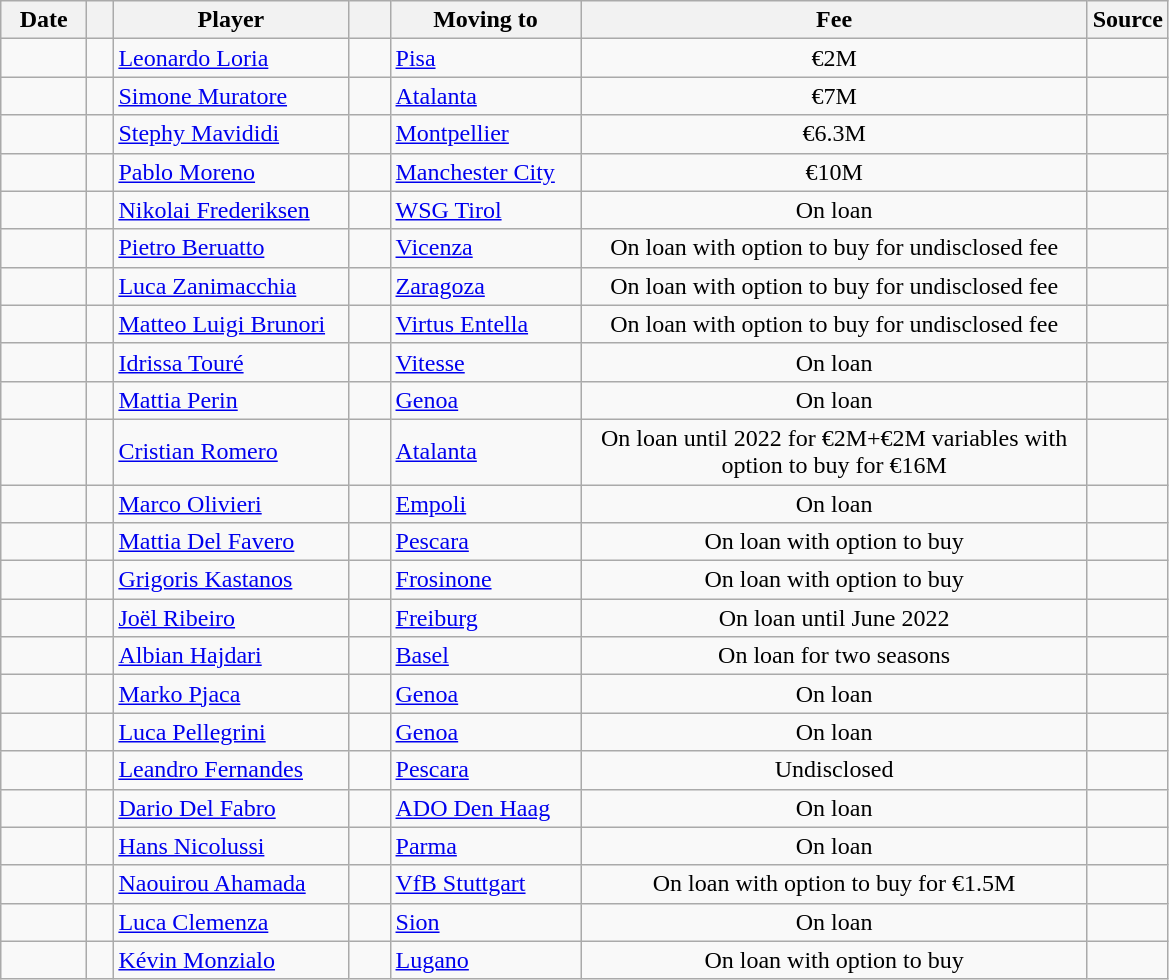<table class="wikitable sortable">
<tr>
<th style="width:50px;">Date</th>
<th style="width:10px;"></th>
<th style="width:150px;">Player</th>
<th style="width:20px;"></th>
<th style="width:120px;">Moving to</th>
<th style="width:330px;" class="unsortable">Fee</th>
<th style="width:20px;">Source</th>
</tr>
<tr>
<td></td>
<td align=center></td>
<td> <a href='#'>Leonardo Loria</a></td>
<td align="center"></td>
<td align=left> <a href='#'>Pisa</a></td>
<td align=center>€2M</td>
<td></td>
</tr>
<tr>
<td></td>
<td align=center></td>
<td> <a href='#'>Simone Muratore</a></td>
<td align="center"></td>
<td align=left> <a href='#'>Atalanta</a></td>
<td align=center>€7M</td>
<td></td>
</tr>
<tr>
<td></td>
<td align=center></td>
<td> <a href='#'>Stephy Mavididi</a></td>
<td align="center"></td>
<td align=left> <a href='#'>Montpellier</a></td>
<td align=center>€6.3M</td>
<td></td>
</tr>
<tr>
<td></td>
<td align=center></td>
<td> <a href='#'>Pablo Moreno</a></td>
<td align="center"></td>
<td align=left> <a href='#'>Manchester City</a></td>
<td align=center>€10M</td>
<td></td>
</tr>
<tr>
<td></td>
<td align=center></td>
<td> <a href='#'>Nikolai Frederiksen</a></td>
<td align="center"></td>
<td align=left> <a href='#'>WSG Tirol</a></td>
<td align=center>On loan</td>
<td></td>
</tr>
<tr>
<td></td>
<td align=center></td>
<td> <a href='#'>Pietro Beruatto</a></td>
<td align="center"></td>
<td align=left> <a href='#'>Vicenza</a></td>
<td align=center>On loan with option to buy for undisclosed fee</td>
<td></td>
</tr>
<tr>
<td></td>
<td align=center></td>
<td> <a href='#'>Luca Zanimacchia</a></td>
<td align="center"></td>
<td align=left> <a href='#'>Zaragoza</a></td>
<td align=center>On loan with option to buy for undisclosed fee</td>
<td></td>
</tr>
<tr>
<td></td>
<td align=center></td>
<td> <a href='#'>Matteo Luigi Brunori</a></td>
<td align="center"></td>
<td align=left> <a href='#'>Virtus Entella</a></td>
<td align=center>On loan with option to buy for undisclosed fee</td>
<td></td>
</tr>
<tr>
<td></td>
<td align=center></td>
<td> <a href='#'>Idrissa Touré</a></td>
<td align=center></td>
<td align=left> <a href='#'>Vitesse</a></td>
<td align=center>On loan</td>
<td></td>
</tr>
<tr>
<td></td>
<td align=center></td>
<td> <a href='#'>Mattia Perin</a></td>
<td align="center"></td>
<td align=left> <a href='#'>Genoa</a></td>
<td align=center>On loan</td>
<td></td>
</tr>
<tr>
<td></td>
<td align=center></td>
<td> <a href='#'>Cristian Romero</a></td>
<td align="center"></td>
<td align=left> <a href='#'>Atalanta</a></td>
<td align=center>On loan until 2022 for €2M+€2M variables with option to buy for €16M</td>
<td></td>
</tr>
<tr>
<td></td>
<td align=center></td>
<td> <a href='#'>Marco Olivieri</a></td>
<td align="center"></td>
<td align=left> <a href='#'>Empoli</a></td>
<td align=center>On loan</td>
<td></td>
</tr>
<tr>
<td></td>
<td align=center></td>
<td> <a href='#'>Mattia Del Favero</a></td>
<td align="center"></td>
<td align=left> <a href='#'>Pescara</a></td>
<td align=center>On loan with option to buy</td>
<td></td>
</tr>
<tr>
<td></td>
<td align=center></td>
<td> <a href='#'>Grigoris Kastanos</a></td>
<td align="center"></td>
<td align=left> <a href='#'>Frosinone</a></td>
<td align=center>On loan with option to buy</td>
<td></td>
</tr>
<tr>
<td></td>
<td align=center></td>
<td> <a href='#'>Joël Ribeiro</a></td>
<td align="center"></td>
<td align=left> <a href='#'>Freiburg</a></td>
<td align=center>On loan until June 2022</td>
<td></td>
</tr>
<tr>
<td></td>
<td align=center></td>
<td> <a href='#'>Albian Hajdari</a></td>
<td align="center"></td>
<td align=left> <a href='#'>Basel</a></td>
<td align=center>On loan for two seasons</td>
<td></td>
</tr>
<tr>
<td></td>
<td align=center></td>
<td> <a href='#'>Marko Pjaca</a></td>
<td align="center"></td>
<td align=left> <a href='#'>Genoa</a></td>
<td align=center>On loan</td>
<td></td>
</tr>
<tr>
<td></td>
<td align=center></td>
<td>  <a href='#'>Luca Pellegrini</a></td>
<td align="center"></td>
<td align=left> <a href='#'>Genoa</a></td>
<td align=center>On loan</td>
<td></td>
</tr>
<tr>
<td></td>
<td align=center></td>
<td> <a href='#'>Leandro Fernandes</a></td>
<td align=center></td>
<td align=left> <a href='#'>Pescara</a></td>
<td align=center>Undisclosed</td>
<td></td>
</tr>
<tr>
<td></td>
<td align=center></td>
<td> <a href='#'>Dario Del Fabro</a></td>
<td align="center"></td>
<td align=left> <a href='#'>ADO Den Haag</a></td>
<td align=center>On loan</td>
<td></td>
</tr>
<tr>
<td></td>
<td align=center></td>
<td> <a href='#'>Hans Nicolussi</a></td>
<td align=center></td>
<td align=left> <a href='#'>Parma</a></td>
<td align=center>On loan</td>
<td></td>
</tr>
<tr>
<td></td>
<td align=center></td>
<td> <a href='#'>Naouirou Ahamada</a></td>
<td align=center></td>
<td align=left> <a href='#'>VfB Stuttgart</a></td>
<td align=center>On loan with option to buy for €1.5M</td>
<td></td>
</tr>
<tr>
<td></td>
<td align=center></td>
<td> <a href='#'>Luca Clemenza</a></td>
<td align=center></td>
<td align=left> <a href='#'>Sion</a></td>
<td align=center>On loan</td>
<td></td>
</tr>
<tr>
<td></td>
<td align=center></td>
<td> <a href='#'>Kévin Monzialo</a></td>
<td align="center"></td>
<td align=left> <a href='#'>Lugano</a></td>
<td align=center>On loan with option to buy</td>
<td></td>
</tr>
</table>
